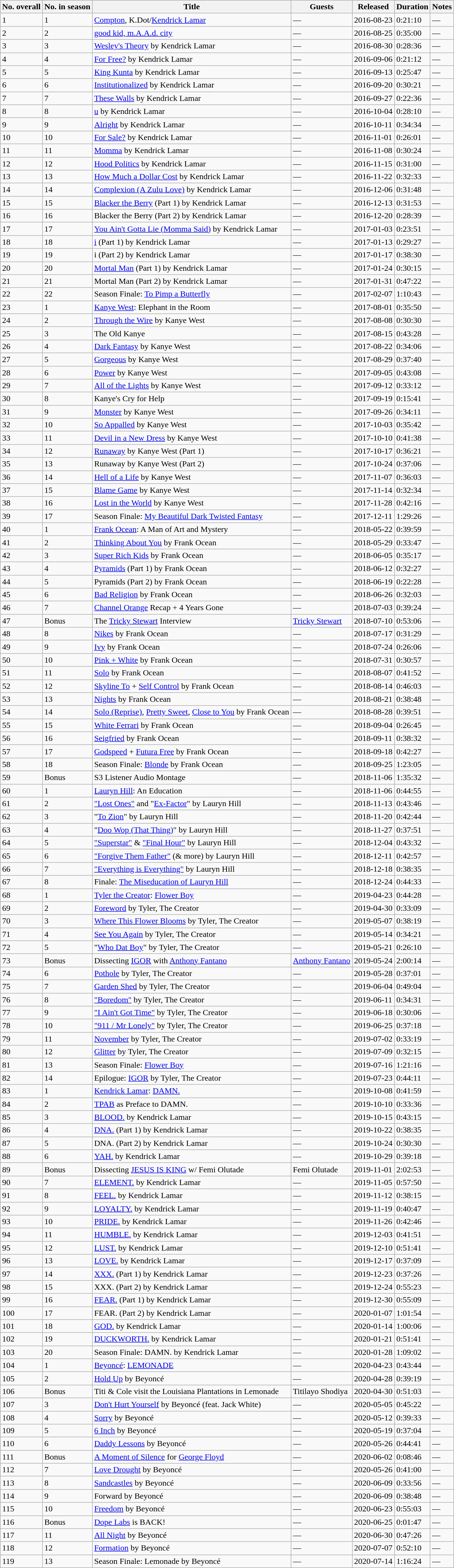<table class="wikitable mw-collapsible">
<tr>
<th>No. overall</th>
<th>No. in season</th>
<th>Title</th>
<th>Guests</th>
<th>Released</th>
<th>Duration</th>
<th>Notes</th>
</tr>
<tr>
<td>1</td>
<td>1</td>
<td><a href='#'>Compton</a>, K.Dot/<a href='#'>Kendrick Lamar</a></td>
<td>—</td>
<td>2016-08-23</td>
<td>0:21:10</td>
<td>—</td>
</tr>
<tr>
<td>2</td>
<td>2</td>
<td><a href='#'>good kid, m.A.A.d. city</a></td>
<td>—</td>
<td>2016-08-25</td>
<td>0:35:00</td>
<td>—</td>
</tr>
<tr>
<td>3</td>
<td>3</td>
<td><a href='#'>Wesley's Theory</a> by Kendrick Lamar</td>
<td>—</td>
<td>2016-08-30</td>
<td>0:28:36</td>
<td>—</td>
</tr>
<tr>
<td>4</td>
<td>4</td>
<td><a href='#'>For Free?</a> by Kendrick Lamar</td>
<td>—</td>
<td>2016-09-06</td>
<td>0:21:12</td>
<td>—</td>
</tr>
<tr>
<td>5</td>
<td>5</td>
<td><a href='#'>King Kunta</a> by Kendrick Lamar</td>
<td>—</td>
<td>2016-09-13</td>
<td>0:25:47</td>
<td>—</td>
</tr>
<tr>
<td>6</td>
<td>6</td>
<td><a href='#'>Institutionalized</a> by Kendrick Lamar</td>
<td>—</td>
<td>2016-09-20</td>
<td>0:30:21</td>
<td>—</td>
</tr>
<tr>
<td>7</td>
<td>7</td>
<td><a href='#'>These Walls</a> by Kendrick Lamar</td>
<td>—</td>
<td>2016-09-27</td>
<td>0:22:36</td>
<td>—</td>
</tr>
<tr>
<td>8</td>
<td>8</td>
<td><a href='#'>u</a> by Kendrick Lamar</td>
<td>—</td>
<td>2016-10-04</td>
<td>0:28:10</td>
<td>—</td>
</tr>
<tr>
<td>9</td>
<td>9</td>
<td><a href='#'>Alright</a> by Kendrick Lamar</td>
<td>—</td>
<td>2016-10-11</td>
<td>0:34:34</td>
<td>—</td>
</tr>
<tr>
<td>10</td>
<td>10</td>
<td><a href='#'>For Sale?</a> by Kendrick Lamar</td>
<td>—</td>
<td>2016-11-01</td>
<td>0:26:01</td>
<td>—</td>
</tr>
<tr>
<td>11</td>
<td>11</td>
<td><a href='#'>Momma</a> by Kendrick Lamar</td>
<td>—</td>
<td>2016-11-08</td>
<td>0:30:24</td>
<td>—</td>
</tr>
<tr>
<td>12</td>
<td>12</td>
<td><a href='#'>Hood Politics</a> by Kendrick Lamar</td>
<td>—</td>
<td>2016-11-15</td>
<td>0:31:00</td>
<td>—</td>
</tr>
<tr>
<td>13</td>
<td>13</td>
<td><a href='#'>How Much a Dollar Cost</a> by Kendrick Lamar</td>
<td>—</td>
<td>2016-11-22</td>
<td>0:32:33</td>
<td>—</td>
</tr>
<tr>
<td>14</td>
<td>14</td>
<td><a href='#'>Complexion (A Zulu Love)</a> by Kendrick Lamar</td>
<td>—</td>
<td>2016-12-06</td>
<td>0:31:48</td>
<td>—</td>
</tr>
<tr>
<td>15</td>
<td>15</td>
<td><a href='#'>Blacker the Berry</a> (Part 1) by Kendrick Lamar</td>
<td>—</td>
<td>2016-12-13</td>
<td>0:31:53</td>
<td>—</td>
</tr>
<tr>
<td>16</td>
<td>16</td>
<td>Blacker the Berry (Part 2) by Kendrick Lamar</td>
<td>—</td>
<td>2016-12-20</td>
<td>0:28:39</td>
<td>—</td>
</tr>
<tr>
<td>17</td>
<td>17</td>
<td><a href='#'>You Ain't Gotta Lie (Momma Said)</a> by Kendrick Lamar</td>
<td>—</td>
<td>2017-01-03</td>
<td>0:23:51</td>
<td>—</td>
</tr>
<tr>
<td>18</td>
<td>18</td>
<td><a href='#'>i</a> (Part 1) by Kendrick Lamar</td>
<td>—</td>
<td>2017-01-13</td>
<td>0:29:27</td>
<td>—</td>
</tr>
<tr>
<td>19</td>
<td>19</td>
<td>i (Part 2) by Kendrick Lamar</td>
<td>—</td>
<td>2017-01-17</td>
<td>0:38:30</td>
<td>—</td>
</tr>
<tr>
<td>20</td>
<td>20</td>
<td><a href='#'>Mortal Man</a> (Part 1) by Kendrick Lamar</td>
<td>—</td>
<td>2017-01-24</td>
<td>0:30:15</td>
<td>—</td>
</tr>
<tr>
<td>21</td>
<td>21</td>
<td>Mortal Man (Part 2) by Kendrick Lamar</td>
<td>—</td>
<td>2017-01-31</td>
<td>0:47:22</td>
<td>—</td>
</tr>
<tr>
<td>22</td>
<td>22</td>
<td>Season Finale: <a href='#'>To Pimp a Butterfly</a></td>
<td>—</td>
<td>2017-02-07</td>
<td>1:10:43</td>
<td>—</td>
</tr>
<tr>
<td>23</td>
<td>1</td>
<td><a href='#'>Kanye West</a>: Elephant in the Room</td>
<td>—</td>
<td>2017-08-01</td>
<td>0:35:50</td>
<td>—</td>
</tr>
<tr>
<td>24</td>
<td>2</td>
<td><a href='#'>Through the Wire</a> by Kanye West</td>
<td>—</td>
<td>2017-08-08</td>
<td>0:30:30</td>
<td>—</td>
</tr>
<tr>
<td>25</td>
<td>3</td>
<td>The Old Kanye</td>
<td>—</td>
<td>2017-08-15</td>
<td>0:43:28</td>
<td>—</td>
</tr>
<tr>
<td>26</td>
<td>4</td>
<td><a href='#'>Dark Fantasy</a> by Kanye West</td>
<td>—</td>
<td>2017-08-22</td>
<td>0:34:06</td>
<td>—</td>
</tr>
<tr>
<td>27</td>
<td>5</td>
<td><a href='#'>Gorgeous</a> by Kanye West</td>
<td>—</td>
<td>2017-08-29</td>
<td>0:37:40</td>
<td>—</td>
</tr>
<tr>
<td>28</td>
<td>6</td>
<td><a href='#'>Power</a> by Kanye West</td>
<td>—</td>
<td>2017-09-05</td>
<td>0:43:08</td>
<td>—</td>
</tr>
<tr>
<td>29</td>
<td>7</td>
<td><a href='#'>All of the Lights</a> by Kanye West</td>
<td>—</td>
<td>2017-09-12</td>
<td>0:33:12</td>
<td>—</td>
</tr>
<tr>
<td>30</td>
<td>8</td>
<td>Kanye's Cry for Help</td>
<td>—</td>
<td>2017-09-19</td>
<td>0:15:41</td>
<td>—</td>
</tr>
<tr>
<td>31</td>
<td>9</td>
<td><a href='#'>Monster</a> by Kanye West</td>
<td>—</td>
<td>2017-09-26</td>
<td>0:34:11</td>
<td>—</td>
</tr>
<tr>
<td>32</td>
<td>10</td>
<td><a href='#'>So Appalled</a> by Kanye West</td>
<td>—</td>
<td>2017-10-03</td>
<td>0:35:42</td>
<td>—</td>
</tr>
<tr>
<td>33</td>
<td>11</td>
<td><a href='#'>Devil in a New Dress</a> by Kanye West</td>
<td>—</td>
<td>2017-10-10</td>
<td>0:41:38</td>
<td>—</td>
</tr>
<tr>
<td>34</td>
<td>12</td>
<td><a href='#'>Runaway</a> by Kanye West (Part 1)</td>
<td>—</td>
<td>2017-10-17</td>
<td>0:36:21</td>
<td>—</td>
</tr>
<tr>
<td>35</td>
<td>13</td>
<td>Runaway by Kanye West (Part 2)</td>
<td>—</td>
<td>2017-10-24</td>
<td>0:37:06</td>
<td>—</td>
</tr>
<tr>
<td>36</td>
<td>14</td>
<td><a href='#'>Hell of a Life</a> by Kanye West</td>
<td>—</td>
<td>2017-11-07</td>
<td>0:36:03</td>
<td>—</td>
</tr>
<tr>
<td>37</td>
<td>15</td>
<td><a href='#'>Blame Game</a> by Kanye West</td>
<td>—</td>
<td>2017-11-14</td>
<td>0:32:34</td>
<td>—</td>
</tr>
<tr>
<td>38</td>
<td>16</td>
<td><a href='#'>Lost in the World</a> by Kanye West</td>
<td>—</td>
<td>2017-11-28</td>
<td>0:42:16</td>
<td>—</td>
</tr>
<tr>
<td>39</td>
<td>17</td>
<td>Season Finale: <a href='#'>My Beautiful Dark Twisted Fantasy</a></td>
<td>—</td>
<td>2017-12-11</td>
<td>1:29:26</td>
<td>—</td>
</tr>
<tr>
<td>40</td>
<td>1</td>
<td><a href='#'>Frank Ocean</a>: A Man of Art and Mystery</td>
<td>—</td>
<td>2018-05-22</td>
<td>0:39:59</td>
<td>—</td>
</tr>
<tr>
<td>41</td>
<td>2</td>
<td><a href='#'>Thinking About You</a> by Frank Ocean</td>
<td>—</td>
<td>2018-05-29</td>
<td>0:33:47</td>
<td>—</td>
</tr>
<tr>
<td>42</td>
<td>3</td>
<td><a href='#'>Super Rich Kids</a> by Frank Ocean</td>
<td>—</td>
<td>2018-06-05</td>
<td>0:35:17</td>
<td>—</td>
</tr>
<tr>
<td>43</td>
<td>4</td>
<td><a href='#'>Pyramids</a> (Part 1) by Frank Ocean</td>
<td>—</td>
<td>2018-06-12</td>
<td>0:32:27</td>
<td>—</td>
</tr>
<tr>
<td>44</td>
<td>5</td>
<td>Pyramids (Part 2) by Frank Ocean</td>
<td>—</td>
<td>2018-06-19</td>
<td>0:22:28</td>
<td>—</td>
</tr>
<tr>
<td>45</td>
<td>6</td>
<td><a href='#'>Bad Religion</a> by Frank Ocean</td>
<td>—</td>
<td>2018-06-26</td>
<td>0:32:03</td>
<td>—</td>
</tr>
<tr>
<td>46</td>
<td>7</td>
<td><a href='#'>Channel Orange</a> Recap + 4 Years Gone</td>
<td>—</td>
<td>2018-07-03</td>
<td>0:39:24</td>
<td>—</td>
</tr>
<tr>
<td>47</td>
<td>Bonus</td>
<td>The <a href='#'>Tricky Stewart</a> Interview</td>
<td><a href='#'>Tricky Stewart</a></td>
<td>2018-07-10</td>
<td>0:53:06</td>
<td>—</td>
</tr>
<tr>
<td>48</td>
<td>8</td>
<td><a href='#'>Nikes</a> by Frank Ocean</td>
<td>—</td>
<td>2018-07-17</td>
<td>0:31:29</td>
<td>—</td>
</tr>
<tr>
<td>49</td>
<td>9</td>
<td><a href='#'>Ivy</a> by Frank Ocean</td>
<td>—</td>
<td>2018-07-24</td>
<td>0:26:06</td>
<td>—</td>
</tr>
<tr>
<td>50</td>
<td>10</td>
<td><a href='#'>Pink + White</a> by Frank Ocean</td>
<td>—</td>
<td>2018-07-31</td>
<td>0:30:57</td>
<td>—</td>
</tr>
<tr>
<td>51</td>
<td>11</td>
<td><a href='#'>Solo</a> by Frank Ocean</td>
<td>—</td>
<td>2018-08-07</td>
<td>0:41:52</td>
<td>—</td>
</tr>
<tr>
<td>52</td>
<td>12</td>
<td><a href='#'>Skyline To</a> + <a href='#'>Self Control</a> by Frank Ocean</td>
<td>—</td>
<td>2018-08-14</td>
<td>0:46:03</td>
<td>—</td>
</tr>
<tr>
<td>53</td>
<td>13</td>
<td><a href='#'>Nights</a> by Frank Ocean</td>
<td>—</td>
<td>2018-08-21</td>
<td>0:38:48</td>
<td>—</td>
</tr>
<tr>
<td>54</td>
<td>14</td>
<td><a href='#'>Solo (Reprise)</a>, <a href='#'>Pretty Sweet</a>, <a href='#'>Close to You</a> by Frank Ocean</td>
<td>—</td>
<td>2018-08-28</td>
<td>0:39:51</td>
<td>—</td>
</tr>
<tr>
<td>55</td>
<td>15</td>
<td><a href='#'>White Ferrari</a> by Frank Ocean</td>
<td>—</td>
<td>2018-09-04</td>
<td>0:26:45</td>
<td>—</td>
</tr>
<tr>
<td>56</td>
<td>16</td>
<td><a href='#'>Seigfried</a> by Frank Ocean</td>
<td>—</td>
<td>2018-09-11</td>
<td>0:38:32</td>
<td>—</td>
</tr>
<tr>
<td>57</td>
<td>17</td>
<td><a href='#'>Godspeed</a> + <a href='#'>Futura Free</a> by Frank Ocean</td>
<td>—</td>
<td>2018-09-18</td>
<td>0:42:27</td>
<td>—</td>
</tr>
<tr>
<td>58</td>
<td>18</td>
<td>Season Finale: <a href='#'>Blonde</a> by Frank Ocean</td>
<td>—</td>
<td>2018-09-25</td>
<td>1:23:05</td>
<td>—</td>
</tr>
<tr>
<td>59</td>
<td>Bonus</td>
<td>S3 Listener Audio Montage</td>
<td>—</td>
<td>2018-11-06</td>
<td>1:35:32</td>
<td>—</td>
</tr>
<tr>
<td>60</td>
<td>1</td>
<td><a href='#'>Lauryn Hill</a>: An Education</td>
<td>—</td>
<td>2018-11-06</td>
<td>0:44:55</td>
<td>—</td>
</tr>
<tr>
<td>61</td>
<td>2</td>
<td><a href='#'>"Lost Ones"</a> and "<a href='#'>Ex-Factor</a>" by Lauryn Hill</td>
<td>—</td>
<td>2018-11-13</td>
<td>0:43:46</td>
<td>—</td>
</tr>
<tr>
<td>62</td>
<td>3</td>
<td>"<a href='#'>To Zion</a>" by Lauryn Hill</td>
<td>—</td>
<td>2018-11-20</td>
<td>0:42:44</td>
<td>—</td>
</tr>
<tr>
<td>63</td>
<td>4</td>
<td>"<a href='#'>Doo Wop (That Thing)</a>" by Lauryn Hill</td>
<td>—</td>
<td>2018-11-27</td>
<td>0:37:51</td>
<td>—</td>
</tr>
<tr>
<td>64</td>
<td>5</td>
<td><a href='#'>"Superstar"</a> & <a href='#'>"Final Hour"</a> by Lauryn Hill</td>
<td>—</td>
<td>2018-12-04</td>
<td>0:43:32</td>
<td>—</td>
</tr>
<tr>
<td>65</td>
<td>6</td>
<td><a href='#'>"Forgive Them Father"</a> (& more) by Lauryn Hill</td>
<td>—</td>
<td>2018-12-11</td>
<td>0:42:57</td>
<td>—</td>
</tr>
<tr>
<td>66</td>
<td>7</td>
<td><a href='#'>"Everything is Everything"</a> by Lauryn Hill</td>
<td>—</td>
<td>2018-12-18</td>
<td>0:38:35</td>
<td>—</td>
</tr>
<tr>
<td>67</td>
<td>8</td>
<td>Finale: <a href='#'>The Miseducation of Lauryn Hill</a></td>
<td>—</td>
<td>2018-12-24</td>
<td>0:44:33</td>
<td>—</td>
</tr>
<tr>
<td>68</td>
<td>1</td>
<td><a href='#'>Tyler the Creator</a>: <a href='#'>Flower Boy</a></td>
<td>—</td>
<td>2019-04-23</td>
<td>0:44:28</td>
<td>—</td>
</tr>
<tr>
<td>69</td>
<td>2</td>
<td><a href='#'>Foreword</a> by Tyler, The Creator</td>
<td>—</td>
<td>2019-04-30</td>
<td>0:33:09</td>
<td>—</td>
</tr>
<tr>
<td>70</td>
<td>3</td>
<td><a href='#'>Where This Flower Blooms</a> by Tyler, The Creator</td>
<td>—</td>
<td>2019-05-07</td>
<td>0:38:19</td>
<td>—</td>
</tr>
<tr>
<td>71</td>
<td>4</td>
<td><a href='#'>See You Again</a> by Tyler, The Creator</td>
<td>—</td>
<td>2019-05-14</td>
<td>0:34:21</td>
<td>—</td>
</tr>
<tr>
<td>72</td>
<td>5</td>
<td>"<a href='#'>Who Dat Boy</a>" by Tyler, The Creator</td>
<td>—</td>
<td>2019-05-21</td>
<td>0:26:10</td>
<td>—</td>
</tr>
<tr>
<td>73</td>
<td>Bonus</td>
<td>Dissecting <a href='#'>IGOR</a> with <a href='#'>Anthony Fantano</a></td>
<td><a href='#'>Anthony Fantano</a></td>
<td>2019-05-24</td>
<td>2:00:14</td>
<td>—</td>
</tr>
<tr>
<td>74</td>
<td>6</td>
<td><a href='#'>Pothole</a> by Tyler, The Creator</td>
<td>—</td>
<td>2019-05-28</td>
<td>0:37:01</td>
<td>—</td>
</tr>
<tr>
<td>75</td>
<td>7</td>
<td><a href='#'>Garden Shed</a> by Tyler, The Creator</td>
<td>—</td>
<td>2019-06-04</td>
<td>0:49:04</td>
<td>—</td>
</tr>
<tr>
<td>76</td>
<td>8</td>
<td><a href='#'>"Boredom"</a> by Tyler, The Creator</td>
<td>—</td>
<td>2019-06-11</td>
<td>0:34:31</td>
<td>—</td>
</tr>
<tr>
<td>77</td>
<td>9</td>
<td><a href='#'>"I Ain't Got Time"</a> by Tyler, The Creator</td>
<td>—</td>
<td>2019-06-18</td>
<td>0:30:06</td>
<td>—</td>
</tr>
<tr>
<td>78</td>
<td>10</td>
<td><a href='#'>"911 / Mr Lonely"</a> by Tyler, The Creator</td>
<td>—</td>
<td>2019-06-25</td>
<td>0:37:18</td>
<td>—</td>
</tr>
<tr>
<td>79</td>
<td>11</td>
<td><a href='#'>November</a> by Tyler, The Creator</td>
<td>—</td>
<td>2019-07-02</td>
<td>0:33:19</td>
<td>—</td>
</tr>
<tr>
<td>80</td>
<td>12</td>
<td><a href='#'>Glitter</a> by Tyler, The Creator</td>
<td>—</td>
<td>2019-07-09</td>
<td>0:32:15</td>
<td>—</td>
</tr>
<tr>
<td>81</td>
<td>13</td>
<td>Season Finale: <a href='#'>Flower Boy</a></td>
<td>—</td>
<td>2019-07-16</td>
<td>1:21:16</td>
<td>—</td>
</tr>
<tr>
<td>82</td>
<td>14</td>
<td>Epilogue: <a href='#'>IGOR</a> by Tyler, The Creator</td>
<td>—</td>
<td>2019-07-23</td>
<td>0:44:11</td>
<td>—</td>
</tr>
<tr>
<td>83</td>
<td>1</td>
<td><a href='#'>Kendrick Lamar</a>: <a href='#'>DAMN.</a></td>
<td>—</td>
<td>2019-10-08</td>
<td>0:41:59</td>
<td>—</td>
</tr>
<tr>
<td>84</td>
<td>2</td>
<td><a href='#'>TPAB</a> as Preface to DAMN.</td>
<td>—</td>
<td>2019-10-10</td>
<td>0:33:36</td>
<td>—</td>
</tr>
<tr>
<td>85</td>
<td>3</td>
<td><a href='#'>BLOOD.</a> by Kendrick Lamar</td>
<td>—</td>
<td>2019-10-15</td>
<td>0:43:15</td>
<td>—</td>
</tr>
<tr>
<td>86</td>
<td>4</td>
<td><a href='#'>DNA.</a> (Part 1) by Kendrick Lamar</td>
<td>—</td>
<td>2019-10-22</td>
<td>0:38:35</td>
<td>—</td>
</tr>
<tr>
<td>87</td>
<td>5</td>
<td>DNA. (Part 2)  by Kendrick Lamar</td>
<td>—</td>
<td>2019-10-24</td>
<td>0:30:30</td>
<td>—</td>
</tr>
<tr>
<td>88</td>
<td>6</td>
<td><a href='#'>YAH.</a> by Kendrick Lamar</td>
<td>—</td>
<td>2019-10-29</td>
<td>0:39:18</td>
<td>—</td>
</tr>
<tr>
<td>89</td>
<td>Bonus</td>
<td>Dissecting <a href='#'>JESUS IS KING</a> w/ Femi Olutade</td>
<td>Femi Olutade</td>
<td>2019-11-01</td>
<td>2:02:53</td>
<td>—</td>
</tr>
<tr>
<td>90</td>
<td>7</td>
<td><a href='#'>ELEMENT.</a> by Kendrick Lamar</td>
<td>—</td>
<td>2019-11-05</td>
<td>0:57:50</td>
<td>—</td>
</tr>
<tr>
<td>91</td>
<td>8</td>
<td><a href='#'>FEEL.</a> by Kendrick Lamar</td>
<td>—</td>
<td>2019-11-12</td>
<td>0:38:15</td>
<td>—</td>
</tr>
<tr>
<td>92</td>
<td>9</td>
<td><a href='#'>LOYALTY.</a> by Kendrick Lamar</td>
<td>—</td>
<td>2019-11-19</td>
<td>0:40:47</td>
<td>—</td>
</tr>
<tr>
<td>93</td>
<td>10</td>
<td><a href='#'>PRIDE.</a> by Kendrick Lamar</td>
<td>—</td>
<td>2019-11-26</td>
<td>0:42:46</td>
<td>—</td>
</tr>
<tr>
<td>94</td>
<td>11</td>
<td><a href='#'>HUMBLE.</a> by Kendrick Lamar</td>
<td>—</td>
<td>2019-12-03</td>
<td>0:41:51</td>
<td>—</td>
</tr>
<tr>
<td>95</td>
<td>12</td>
<td><a href='#'>LUST.</a> by Kendrick Lamar</td>
<td>—</td>
<td>2019-12-10</td>
<td>0:51:41</td>
<td>—</td>
</tr>
<tr>
<td>96</td>
<td>13</td>
<td><a href='#'>LOVE.</a> by Kendrick Lamar</td>
<td>—</td>
<td>2019-12-17</td>
<td>0:37:09</td>
<td>—</td>
</tr>
<tr>
<td>97</td>
<td>14</td>
<td><a href='#'>XXX.</a> (Part 1) by Kendrick Lamar</td>
<td>—</td>
<td>2019-12-23</td>
<td>0:37:26</td>
<td>—</td>
</tr>
<tr>
<td>98</td>
<td>15</td>
<td>XXX. (Part 2) by Kendrick Lamar</td>
<td>—</td>
<td>2019-12-24</td>
<td>0:55:23</td>
<td>—</td>
</tr>
<tr>
<td>99</td>
<td>16</td>
<td><a href='#'>FEAR.</a> (Part 1) by Kendrick Lamar</td>
<td>—</td>
<td>2019-12-30</td>
<td>0:55:09</td>
<td>—</td>
</tr>
<tr>
<td>100</td>
<td>17</td>
<td>FEAR. (Part 2) by Kendrick Lamar</td>
<td>—</td>
<td>2020-01-07</td>
<td>1:01:54</td>
<td>—</td>
</tr>
<tr>
<td>101</td>
<td>18</td>
<td><a href='#'>GOD.</a> by Kendrick Lamar</td>
<td>—</td>
<td>2020-01-14</td>
<td>1:00:06</td>
<td>—</td>
</tr>
<tr>
<td>102</td>
<td>19</td>
<td><a href='#'>DUCKWORTH.</a> by Kendrick Lamar</td>
<td>—</td>
<td>2020-01-21</td>
<td>0:51:41</td>
<td>—</td>
</tr>
<tr>
<td>103</td>
<td>20</td>
<td>Season Finale: DAMN. by Kendrick Lamar</td>
<td>—</td>
<td>2020-01-28</td>
<td>1:09:02</td>
<td>—</td>
</tr>
<tr>
<td>104</td>
<td>1</td>
<td><a href='#'>Beyoncé</a>: <a href='#'>LEMONADE</a></td>
<td>—</td>
<td>2020-04-23</td>
<td>0:43:44</td>
<td>—</td>
</tr>
<tr>
<td>105</td>
<td>2</td>
<td><a href='#'>Hold Up</a> by Beyoncé</td>
<td>—</td>
<td>2020-04-28</td>
<td>0:39:19</td>
<td>—</td>
</tr>
<tr>
<td>106</td>
<td>Bonus</td>
<td>Titi & Cole visit the Louisiana Plantations in Lemonade</td>
<td>Titilayo Shodiya</td>
<td>2020-04-30</td>
<td>0:51:03</td>
<td>—</td>
</tr>
<tr>
<td>107</td>
<td>3</td>
<td><a href='#'>Don't Hurt Yourself</a> by Beyoncé (feat. Jack White)</td>
<td>—</td>
<td>2020-05-05</td>
<td>0:45:22</td>
<td>—</td>
</tr>
<tr>
<td>108</td>
<td>4</td>
<td><a href='#'>Sorry</a> by Beyoncé</td>
<td>—</td>
<td>2020-05-12</td>
<td>0:39:33</td>
<td>—</td>
</tr>
<tr>
<td>109</td>
<td>5</td>
<td><a href='#'>6 Inch</a> by Beyoncé</td>
<td>—</td>
<td>2020-05-19</td>
<td>0:37:04</td>
<td>—</td>
</tr>
<tr>
<td>110</td>
<td>6</td>
<td><a href='#'>Daddy Lessons</a> by Beyoncé</td>
<td>—</td>
<td>2020-05-26</td>
<td>0:44:41</td>
<td>—</td>
</tr>
<tr>
<td>111</td>
<td>Bonus</td>
<td><a href='#'>A Moment of Silence</a> for <a href='#'>George Floyd</a></td>
<td>—</td>
<td>2020-06-02</td>
<td>0:08:46</td>
<td>—</td>
</tr>
<tr>
<td>112</td>
<td>7</td>
<td><a href='#'>Love Drought</a> by Beyoncé</td>
<td>—</td>
<td>2020-05-26</td>
<td>0:41:00</td>
<td>—</td>
</tr>
<tr>
<td>113</td>
<td>8</td>
<td><a href='#'>Sandcastles</a> by Beyoncé</td>
<td>—</td>
<td>2020-06-09</td>
<td>0:33:56</td>
<td>—</td>
</tr>
<tr>
<td>114</td>
<td>9</td>
<td>Forward by Beyoncé</td>
<td>—</td>
<td>2020-06-09</td>
<td>0:38:48</td>
<td>—</td>
</tr>
<tr>
<td>115</td>
<td>10</td>
<td><a href='#'>Freedom</a> by Beyoncé</td>
<td>—</td>
<td>2020-06-23</td>
<td>0:55:03</td>
<td>—</td>
</tr>
<tr>
<td>116</td>
<td>Bonus</td>
<td><a href='#'>Dope Labs</a> is BACK!</td>
<td>—</td>
<td>2020-06-25</td>
<td>0:01:47</td>
<td>—</td>
</tr>
<tr>
<td>117</td>
<td>11</td>
<td><a href='#'>All Night</a> by Beyoncé</td>
<td>—</td>
<td>2020-06-30</td>
<td>0:47:26</td>
<td>—</td>
</tr>
<tr>
<td>118</td>
<td>12</td>
<td><a href='#'>Formation</a> by Beyoncé</td>
<td>—</td>
<td>2020-07-07</td>
<td>0:52:10</td>
<td>—</td>
</tr>
<tr>
<td>119</td>
<td>13</td>
<td>Season Finale: Lemonade by Beyoncé</td>
<td>—</td>
<td>2020-07-14</td>
<td>1:16:24</td>
<td>—</td>
</tr>
</table>
